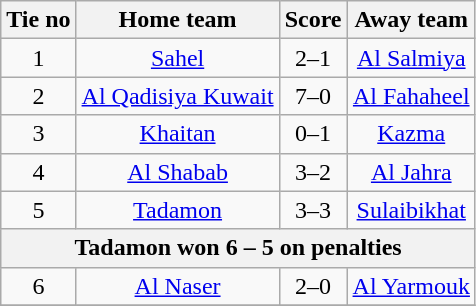<table class="wikitable" style="text-align: center">
<tr>
<th>Tie no</th>
<th>Home team</th>
<th>Score</th>
<th>Away team</th>
</tr>
<tr>
<td>1</td>
<td><a href='#'>Sahel</a></td>
<td>2–1</td>
<td><a href='#'>Al Salmiya</a></td>
</tr>
<tr>
<td>2</td>
<td><a href='#'>Al Qadisiya Kuwait</a></td>
<td>7–0</td>
<td><a href='#'>Al Fahaheel</a></td>
</tr>
<tr>
<td>3</td>
<td><a href='#'>Khaitan</a></td>
<td>0–1</td>
<td><a href='#'>Kazma</a></td>
</tr>
<tr>
<td>4</td>
<td><a href='#'>Al Shabab</a></td>
<td>3–2</td>
<td><a href='#'>Al Jahra</a></td>
</tr>
<tr>
<td>5</td>
<td><a href='#'>Tadamon</a></td>
<td>3–3</td>
<td><a href='#'>Sulaibikhat</a></td>
</tr>
<tr>
<th colspan="4">Tadamon won 6 – 5 on penalties</th>
</tr>
<tr>
<td>6</td>
<td><a href='#'>Al Naser</a></td>
<td>2–0</td>
<td><a href='#'>Al Yarmouk</a></td>
</tr>
<tr>
</tr>
</table>
